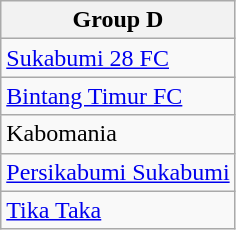<table class="wikitable">
<tr>
<th><strong>Group D</strong></th>
</tr>
<tr>
<td><a href='#'>Sukabumi 28 FC</a></td>
</tr>
<tr>
<td><a href='#'>Bintang Timur FC</a></td>
</tr>
<tr>
<td>Kabomania</td>
</tr>
<tr>
<td><a href='#'>Persikabumi Sukabumi</a></td>
</tr>
<tr>
<td><a href='#'>Tika Taka</a></td>
</tr>
</table>
